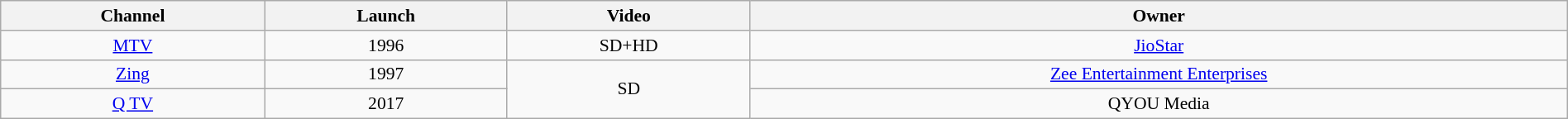<table class="wikitable sortable" style="border-collapse:collapse; font-size: 90%; text-align:center" width="100%">
<tr>
<th>Channel</th>
<th>Launch</th>
<th>Video</th>
<th>Owner</th>
</tr>
<tr>
<td><a href='#'>MTV</a></td>
<td>1996</td>
<td>SD+HD</td>
<td><a href='#'>JioStar</a></td>
</tr>
<tr>
<td><a href='#'>Zing</a></td>
<td>1997</td>
<td rowspan="2">SD</td>
<td><a href='#'>Zee Entertainment Enterprises</a></td>
</tr>
<tr>
<td><a href='#'>Q TV</a></td>
<td>2017</td>
<td>QYOU Media</td>
</tr>
</table>
